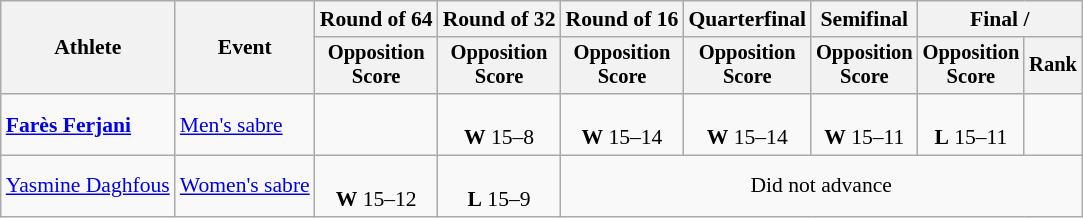<table class="wikitable" style="font-size:90%">
<tr>
<th rowspan="2">Athlete</th>
<th rowspan="2">Event</th>
<th>Round of 64</th>
<th>Round of 32</th>
<th>Round of 16</th>
<th>Quarterfinal</th>
<th>Semifinal</th>
<th colspan=2>Final / </th>
</tr>
<tr style="font-size:95%">
<th>Opposition <br> Score</th>
<th>Opposition <br> Score</th>
<th>Opposition <br> Score</th>
<th>Opposition <br> Score</th>
<th>Opposition <br> Score</th>
<th>Opposition <br> Score</th>
<th>Rank</th>
</tr>
<tr align=center>
<td align=left><strong><a href='#'>Farès Ferjani</a></strong></td>
<td align=left><a href='#'>Men's sabre</a></td>
<td></td>
<td><br> <strong>W</strong> 15–8</td>
<td><br> <strong>W</strong> 15–14</td>
<td><br> <strong>W</strong> 15–14</td>
<td><br> <strong>W</strong> 15–11</td>
<td><br> <strong>L</strong> 15–11</td>
<td></td>
</tr>
<tr align=center>
<td align=left><a href='#'>Yasmine Daghfous</a></td>
<td align=left><a href='#'>Women's sabre</a></td>
<td><br> <strong>W</strong> 15–12</td>
<td><br> <strong>L</strong> 15–9</td>
<td colspan="5">Did not advance</td>
</tr>
</table>
